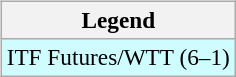<table>
<tr valign=top>
<td><br><table class=wikitable style=font-size:97%>
<tr>
<th>Legend</th>
</tr>
<tr bgcolor=cffcff>
<td>ITF Futures/WTT (6–1)</td>
</tr>
</table>
</td>
<td></td>
</tr>
</table>
